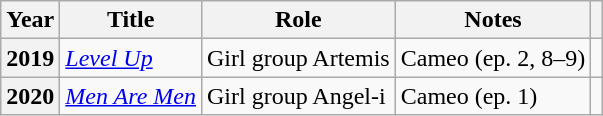<table class="wikitable plainrowheaders">
<tr>
<th scope="col">Year</th>
<th scope="col">Title</th>
<th scope="col">Role</th>
<th scope="col">Notes</th>
<th class="unsortable" scope="col"></th>
</tr>
<tr>
<th scope="row">2019</th>
<td><a href='#'><em>Level Up</em></a></td>
<td>Girl group Artemis</td>
<td>Cameo (ep. 2, 8–9)</td>
<td style="text-align:center"></td>
</tr>
<tr>
<th scope="row">2020</th>
<td><em><a href='#'>Men Are Men</a></em></td>
<td>Girl group Angel-i</td>
<td>Cameo (ep. 1)</td>
<td style="text-align:center"></td>
</tr>
</table>
